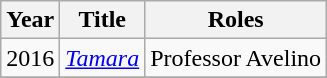<table class="wikitable sortable">
<tr>
<th>Year</th>
<th>Title</th>
<th>Roles</th>
</tr>
<tr>
<td>2016</td>
<td><em><a href='#'>Tamara</a></em></td>
<td>Professor Avelino</td>
</tr>
<tr>
</tr>
</table>
